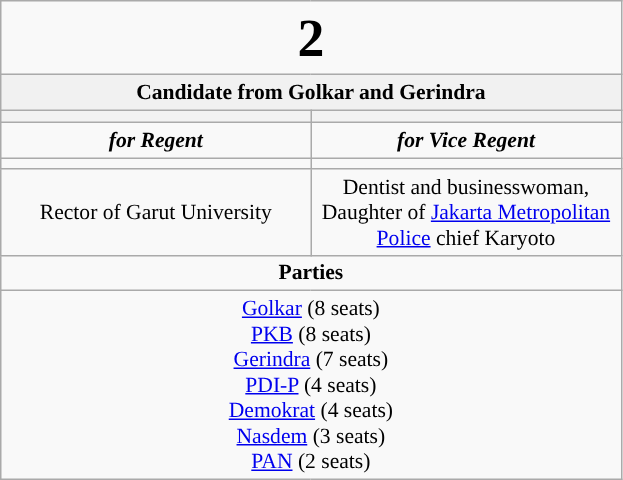<table class="wikitable" style="font-size:90%; text-align:center;">
<tr>
<td colspan=2><big><big><big><big><big><strong>2</strong></big></big></big></big></big></td>
</tr>
<tr>
<td colspan=2 style="background:#f1f1f1;"><strong>Candidate from Golkar and Gerindra</strong></td>
</tr>
<tr>
<th style="width:3em; font-size:135%; background:#"></th>
<th style="width:3em; font-size:135%; background:#"></th>
</tr>
<tr style="color:#000; font-size:100%; background:#">
<td style="width:3em; width:200px;"><strong><em>for Regent</em></strong></td>
<td style="width:3em; width:200px;"><strong><em>for Vice Regent</em></strong></td>
</tr>
<tr>
<td></td>
<td></td>
</tr>
<tr>
<td>Rector of Garut University</td>
<td>Dentist and businesswoman, Daughter of <a href='#'>Jakarta Metropolitan Police</a> chief Karyoto</td>
</tr>
<tr>
<td colspan=2><strong>Parties</strong></td>
</tr>
<tr>
<td colspan=2> <a href='#'>Golkar</a> (8 seats)<br><a href='#'>PKB</a> (8 seats)<br><a href='#'>Gerindra</a> (7 seats)<br><a href='#'>PDI-P</a> (4 seats)<br><a href='#'>Demokrat</a> (4 seats)<br><a href='#'>Nasdem</a> (3 seats)<br><a href='#'>PAN</a> (2 seats)</td>
</tr>
</table>
